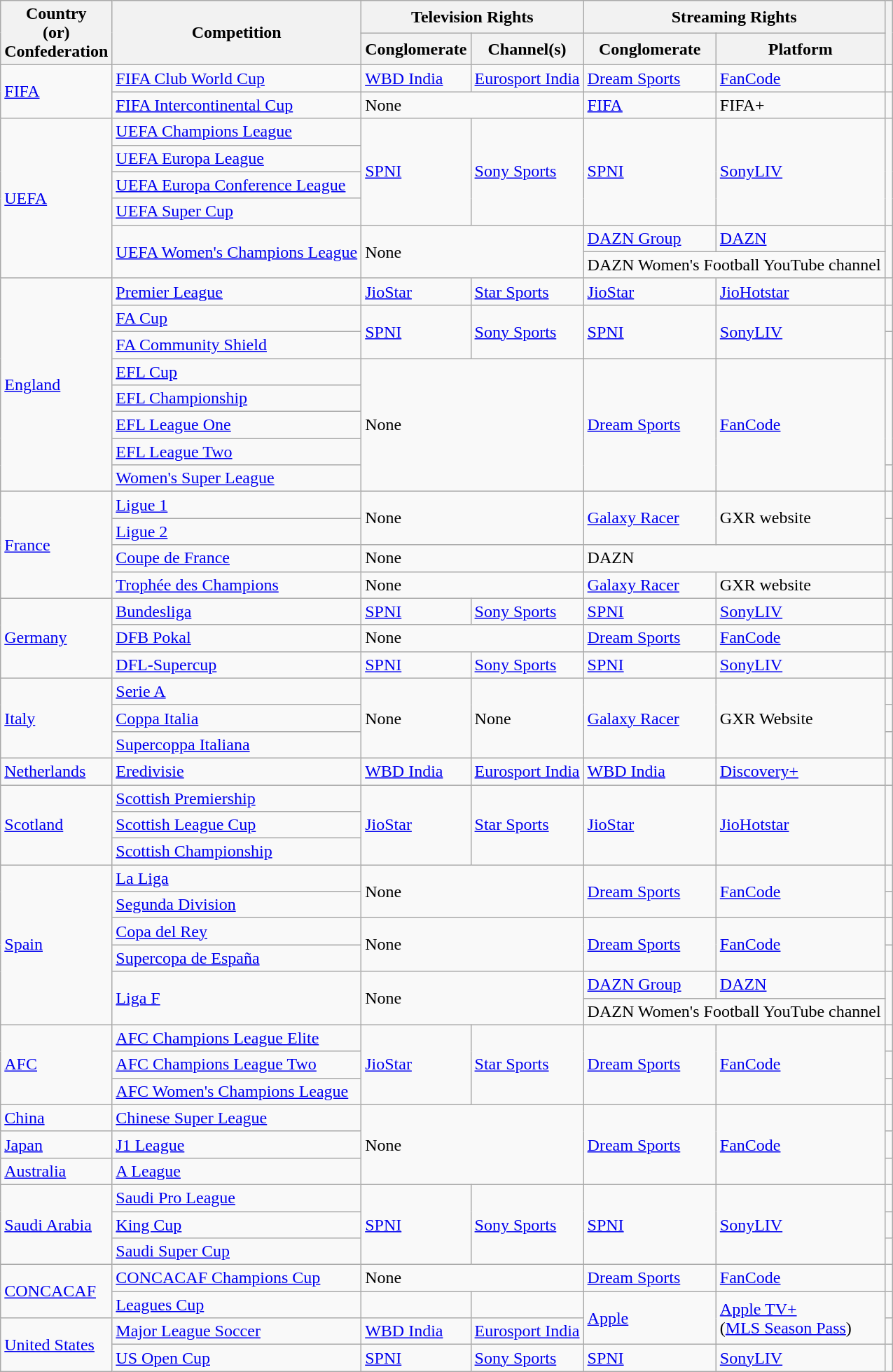<table class="wikitable">
<tr>
<th rowspan="2">Country<br>(or)<br>Confederation</th>
<th rowspan="2">Competition</th>
<th colspan="2">Television Rights</th>
<th colspan="2">Streaming Rights</th>
<th rowspan="2"></th>
</tr>
<tr>
<th>Conglomerate</th>
<th>Channel(s)</th>
<th>Conglomerate</th>
<th>Platform</th>
</tr>
<tr>
<td rowspan="2"><a href='#'>FIFA</a></td>
<td rowspan="1"><a href='#'>FIFA Club World Cup</a></td>
<td colspan="1" rowspan="1"><a href='#'>WBD India</a></td>
<td><a href='#'>Eurosport India</a></td>
<td rowspan="1"><a href='#'>Dream Sports</a></td>
<td><a href='#'>FanCode</a></td>
<td rowspan="1"></td>
</tr>
<tr>
<td><a href='#'>FIFA Intercontinental Cup</a></td>
<td colspan="2" rowspan="1">None</td>
<td rowspan="1"><a href='#'>FIFA</a></td>
<td rowspan="1">FIFA+</td>
</tr>
<tr>
<td rowspan="6"><a href='#'>UEFA</a></td>
<td><a href='#'>UEFA Champions League</a></td>
<td rowspan="4"><a href='#'>SPNI</a></td>
<td rowspan="4"><a href='#'>Sony Sports</a></td>
<td rowspan="4"><a href='#'>SPNI</a></td>
<td rowspan="4"><a href='#'>SonyLIV</a></td>
<td rowspan="4"></td>
</tr>
<tr>
<td><a href='#'>UEFA Europa League</a></td>
</tr>
<tr>
<td><a href='#'>UEFA Europa Conference League</a></td>
</tr>
<tr>
<td><a href='#'>UEFA Super Cup</a></td>
</tr>
<tr>
<td rowspan="2"><a href='#'>UEFA Women's Champions League</a></td>
<td colspan="2" rowspan="2">None</td>
<td rowspan="1"><a href='#'>DAZN Group</a></td>
<td><a href='#'>DAZN</a></td>
<td rowspan="2"></td>
</tr>
<tr>
<td colspan="2">DAZN Women's Football YouTube channel</td>
</tr>
<tr>
<td rowspan="8"><a href='#'>England</a></td>
<td><a href='#'>Premier League</a></td>
<td><a href='#'>JioStar</a></td>
<td><a href='#'>Star Sports</a></td>
<td><a href='#'>JioStar</a></td>
<td><a href='#'>JioHotstar</a></td>
<td></td>
</tr>
<tr>
<td><a href='#'>FA Cup</a></td>
<td rowspan="2"><a href='#'>SPNI</a></td>
<td rowspan="2"><a href='#'>Sony Sports</a></td>
<td rowspan="2"><a href='#'>SPNI</a></td>
<td rowspan="2"><a href='#'>SonyLIV</a></td>
<td></td>
</tr>
<tr>
<td><a href='#'>FA Community Shield</a></td>
<td></td>
</tr>
<tr>
<td><a href='#'>EFL Cup</a></td>
<td colspan="2" rowspan="5">None</td>
<td rowspan="5"><a href='#'>Dream Sports</a></td>
<td rowspan="5"><a href='#'>FanCode</a></td>
<td rowspan="4"></td>
</tr>
<tr>
<td><a href='#'>EFL Championship</a></td>
</tr>
<tr>
<td><a href='#'>EFL League One</a></td>
</tr>
<tr>
<td><a href='#'>EFL League Two</a></td>
</tr>
<tr>
<td><a href='#'>Women's Super League</a></td>
<td></td>
</tr>
<tr>
<td rowspan="4"><a href='#'>France</a></td>
<td><a href='#'>Ligue 1</a></td>
<td colspan="2" rowspan="2">None</td>
<td rowspan="2"><a href='#'>Galaxy Racer</a></td>
<td rowspan="2">GXR website</td>
<td></td>
</tr>
<tr>
<td><a href='#'>Ligue 2</a></td>
<td></td>
</tr>
<tr>
<td><a href='#'>Coupe de France</a></td>
<td colspan="2" rowspan="1">None</td>
<td colspan="2" rowspan="1">DAZN</td>
<td></td>
</tr>
<tr>
<td><a href='#'>Trophée des Champions</a></td>
<td colspan="2" rowspan="1">None</td>
<td rowspan="1"><a href='#'>Galaxy Racer</a></td>
<td rowspan="1">GXR website</td>
</tr>
<tr>
<td rowspan="3"><a href='#'>Germany</a></td>
<td><a href='#'>Bundesliga</a></td>
<td rowspan="1"><a href='#'>SPNI</a></td>
<td rowspan="1"><a href='#'>Sony Sports</a></td>
<td rowspan="1"><a href='#'>SPNI</a></td>
<td rowspan="1"><a href='#'>SonyLIV</a></td>
<td></td>
</tr>
<tr>
<td><a href='#'>DFB Pokal</a></td>
<td colspan="2">None</td>
<td rowspan="1"><a href='#'>Dream Sports</a></td>
<td><a href='#'>FanCode</a></td>
<td></td>
</tr>
<tr>
<td><a href='#'>DFL-Supercup</a></td>
<td rowspan="1"><a href='#'>SPNI</a></td>
<td rowspan="1"><a href='#'>Sony Sports</a></td>
<td rowspan="1"><a href='#'>SPNI</a></td>
<td rowspan="1"><a href='#'>SonyLIV</a></td>
<td></td>
</tr>
<tr>
<td rowspan="3"><a href='#'>Italy</a></td>
<td><a href='#'>Serie A</a></td>
<td rowspan="3">None</td>
<td rowspan="3">None</td>
<td rowspan="3"><a href='#'>Galaxy Racer</a></td>
<td rowspan="3">GXR Website</td>
<td></td>
</tr>
<tr>
<td><a href='#'>Coppa Italia</a></td>
<td></td>
</tr>
<tr>
<td><a href='#'>Supercoppa Italiana</a></td>
</tr>
<tr>
<td><a href='#'>Netherlands</a></td>
<td><a href='#'>Eredivisie</a></td>
<td><a href='#'>WBD India</a></td>
<td><a href='#'>Eurosport India</a></td>
<td><a href='#'>WBD India</a></td>
<td><a href='#'>Discovery+</a></td>
<td></td>
</tr>
<tr>
<td rowspan="3"><a href='#'>Scotland</a></td>
<td><a href='#'>Scottish Premiership</a></td>
<td rowspan="3"><a href='#'>JioStar</a></td>
<td rowspan="3"><a href='#'>Star Sports</a></td>
<td rowspan="3"><a href='#'>JioStar</a></td>
<td rowspan="3"><a href='#'>JioHotstar</a></td>
</tr>
<tr>
<td><a href='#'>Scottish League Cup</a></td>
</tr>
<tr>
<td><a href='#'>Scottish Championship</a></td>
</tr>
<tr>
<td rowspan="6"><a href='#'>Spain</a></td>
<td><a href='#'>La Liga</a></td>
<td colspan="2" rowspan="2">None</td>
<td rowspan="2"><a href='#'>Dream Sports</a></td>
<td rowspan="2"><a href='#'>FanCode</a></td>
<td></td>
</tr>
<tr>
<td><a href='#'>Segunda Division</a></td>
<td></td>
</tr>
<tr>
<td><a href='#'>Copa del Rey</a></td>
<td colspan="2" rowspan="2">None</td>
<td rowspan="2"><a href='#'>Dream Sports</a></td>
<td rowspan="2"><a href='#'>FanCode</a></td>
<td></td>
</tr>
<tr>
<td><a href='#'>Supercopa de España</a></td>
<td></td>
</tr>
<tr>
<td rowspan="2"><a href='#'>Liga F</a></td>
<td colspan="2" rowspan="2">None</td>
<td><a href='#'>DAZN Group</a></td>
<td><a href='#'>DAZN</a></td>
<td rowspan="2"></td>
</tr>
<tr>
<td colspan="2">DAZN Women's Football YouTube channel</td>
</tr>
<tr>
<td rowspan="3"><a href='#'>AFC</a></td>
<td><a href='#'>AFC Champions League Elite</a></td>
<td rowspan="3"><a href='#'>JioStar</a></td>
<td rowspan="3"><a href='#'>Star Sports</a></td>
<td rowspan="3"><a href='#'>Dream Sports</a></td>
<td rowspan="3"><a href='#'>FanCode</a></td>
</tr>
<tr>
<td><a href='#'>AFC Champions League Two</a></td>
<td></td>
</tr>
<tr>
<td><a href='#'>AFC Women's Champions League</a></td>
<td></td>
</tr>
<tr>
<td><a href='#'>China</a></td>
<td><a href='#'>Chinese Super League</a></td>
<td colspan="2" rowspan="3">None</td>
<td rowspan="3"><a href='#'>Dream Sports</a></td>
<td rowspan="3"><a href='#'>FanCode</a></td>
<td></td>
</tr>
<tr>
<td><a href='#'>Japan</a></td>
<td><a href='#'>J1 League</a></td>
<td></td>
</tr>
<tr>
<td><a href='#'>Australia</a></td>
<td><a href='#'>A League</a></td>
</tr>
<tr>
<td rowspan="3"><a href='#'>Saudi Arabia</a></td>
<td><a href='#'>Saudi Pro League</a></td>
<td rowspan="3"><a href='#'>SPNI</a></td>
<td rowspan="3"><a href='#'>Sony Sports</a></td>
<td rowspan="3"><a href='#'>SPNI</a></td>
<td rowspan="3"><a href='#'>SonyLIV</a></td>
<td></td>
</tr>
<tr>
<td><a href='#'>King Cup</a></td>
<td></td>
</tr>
<tr>
<td><a href='#'>Saudi Super Cup</a></td>
<td></td>
</tr>
<tr>
<td rowspan="2"><a href='#'>CONCACAF</a></td>
<td><a href='#'>CONCACAF Champions Cup</a></td>
<td colspan="2" rowspan="1">None</td>
<td rowspan="1"><a href='#'>Dream Sports</a></td>
<td rowspan="1"><a href='#'>FanCode</a></td>
</tr>
<tr>
<td><a href='#'>Leagues Cup</a></td>
<td></td>
<td></td>
<td rowspan="2"><a href='#'>Apple</a></td>
<td rowspan="2"><a href='#'>Apple TV+</a><br>(<a href='#'>MLS Season Pass</a>)</td>
<td></td>
</tr>
<tr>
<td rowspan="2"><a href='#'>United States</a></td>
<td><a href='#'>Major League Soccer</a></td>
<td><a href='#'>WBD India</a></td>
<td><a href='#'>Eurosport India</a></td>
<td></td>
</tr>
<tr>
<td><a href='#'>US Open Cup</a></td>
<td><a href='#'>SPNI</a></td>
<td><a href='#'>Sony Sports</a></td>
<td><a href='#'>SPNI</a></td>
<td><a href='#'>SonyLIV</a></td>
<td></td>
</tr>
</table>
